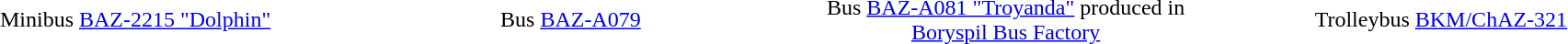<table Class = "graytable" style = "text-align: center">
<tr>
<td Width = "25%"></td>
<td Width = "25%"></td>
<td Width = "25%"></td>
<td Width = "25%"></td>
</tr>
<tr>
<td>Minibus <a href='#'>BAZ-2215 "Dolphin"</a></td>
<td>Bus <a href='#'>BAZ-A079</a></td>
<td>Bus <a href='#'>BAZ-A081 "Troyanda"</a> produced in <a href='#'>Boryspil Bus Factory</a></td>
<td>Trolleybus <a href='#'>BKM/ChAZ-321</a></td>
</tr>
<tr>
</tr>
</table>
